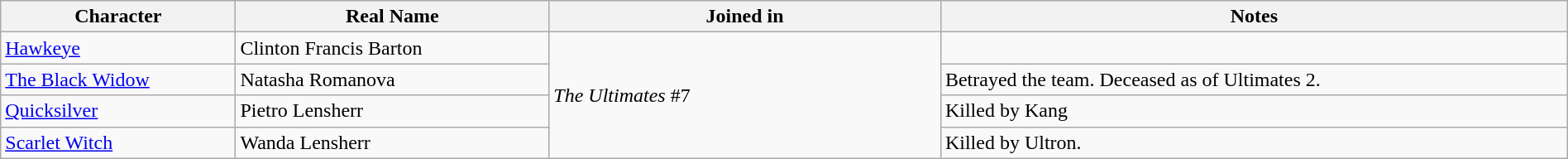<table class="wikitable" width=100%>
<tr>
<th width=15%>Character</th>
<th width=20%>Real Name</th>
<th width=25%>Joined in</th>
<th width=40%>Notes</th>
</tr>
<tr>
<td><a href='#'>Hawkeye</a></td>
<td>Clinton Francis Barton</td>
<td rowspan=4><em>The Ultimates</em> #7</td>
<td></td>
</tr>
<tr>
<td><a href='#'>The Black Widow</a></td>
<td>Natasha Romanova</td>
<td>Betrayed the team. Deceased as of Ultimates 2.</td>
</tr>
<tr>
<td><a href='#'>Quicksilver</a></td>
<td>Pietro Lensherr</td>
<td>Killed by Kang</td>
</tr>
<tr>
<td><a href='#'>Scarlet Witch</a></td>
<td>Wanda Lensherr</td>
<td>Killed by Ultron.</td>
</tr>
</table>
